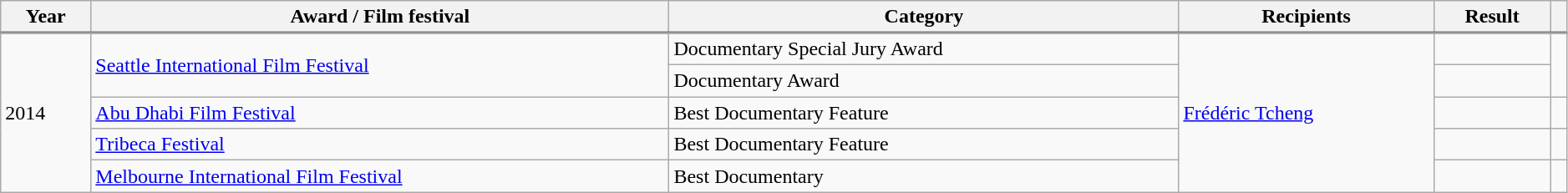<table class="wikitable sortable" width="99%">
<tr>
<th scope="col">Year</th>
<th scope="col">Award / Film festival</th>
<th scope="col">Category</th>
<th scope="col">Recipients</th>
<th scope="col">Result</th>
<th scope="col" class="unsortable"></th>
</tr>
<tr style="border-top:2px solid gray;">
</tr>
<tr>
<td rowspan="5">2014</td>
<td rowspan="2"><a href='#'>Seattle International Film Festival</a></td>
<td>Documentary Special Jury Award</td>
<td rowspan="5"><a href='#'>Frédéric Tcheng</a></td>
<td></td>
<td rowspan="2"></td>
</tr>
<tr>
<td>Documentary Award</td>
<td></td>
</tr>
<tr>
<td><a href='#'>Abu Dhabi Film Festival</a></td>
<td>Best Documentary Feature</td>
<td></td>
<td></td>
</tr>
<tr>
<td><a href='#'>Tribeca Festival</a></td>
<td>Best Documentary Feature</td>
<td></td>
<td></td>
</tr>
<tr>
<td><a href='#'>Melbourne International Film Festival</a></td>
<td>Best Documentary</td>
<td></td>
<td></td>
</tr>
</table>
